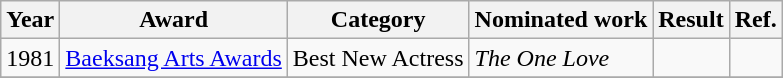<table class="wikitable">
<tr>
<th>Year</th>
<th>Award</th>
<th>Category</th>
<th>Nominated work</th>
<th>Result</th>
<th>Ref.</th>
</tr>
<tr>
<td>1981</td>
<td><a href='#'>Baeksang Arts Awards</a></td>
<td>Best New Actress</td>
<td><em>The One Love</em></td>
<td></td>
<td></td>
</tr>
<tr>
</tr>
</table>
